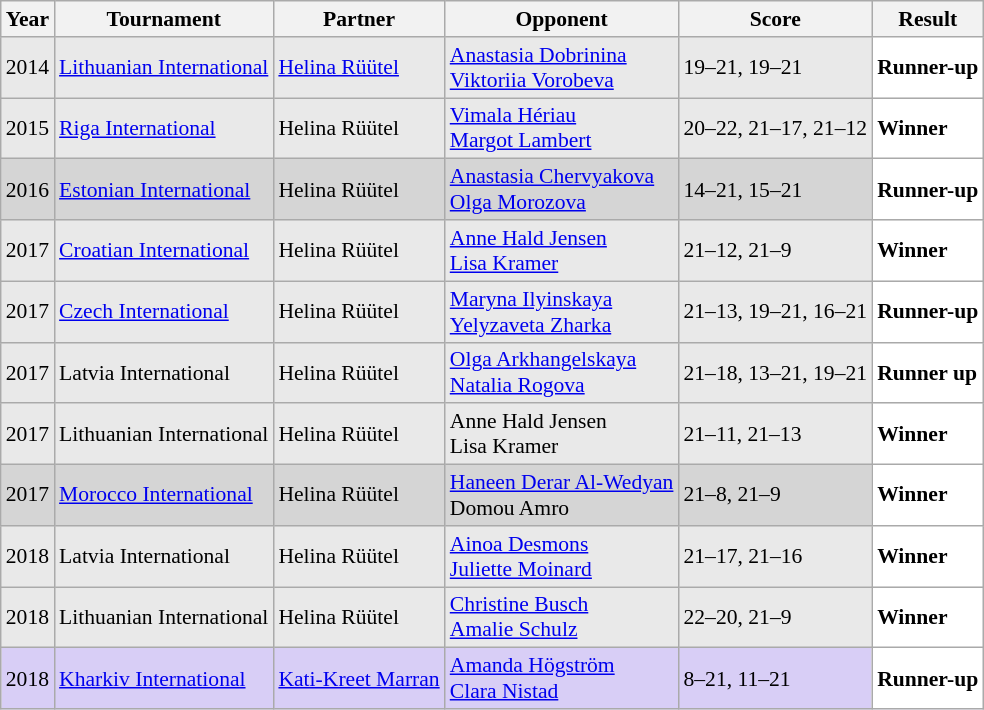<table class="sortable wikitable" style="font-size: 90%;">
<tr>
<th>Year</th>
<th>Tournament</th>
<th>Partner</th>
<th>Opponent</th>
<th>Score</th>
<th>Result</th>
</tr>
<tr style="background:#E9E9E9">
<td align="center">2014</td>
<td align="left"><a href='#'>Lithuanian International</a></td>
<td align="left"> <a href='#'>Helina Rüütel</a></td>
<td align="left"> <a href='#'>Anastasia Dobrinina</a><br> <a href='#'>Viktoriia Vorobeva</a></td>
<td align="left">19–21, 19–21</td>
<td style="text-align:left; background:white"> <strong>Runner-up</strong></td>
</tr>
<tr style="background:#E9E9E9">
<td align="center">2015</td>
<td align="left"><a href='#'>Riga International</a></td>
<td align="left"> Helina Rüütel</td>
<td align="left"> <a href='#'>Vimala Hériau</a><br> <a href='#'>Margot Lambert</a></td>
<td align="left">20–22, 21–17, 21–12</td>
<td style="text-align:left; background:white"> <strong>Winner</strong></td>
</tr>
<tr style="background:#D5D5D5">
<td align="center">2016</td>
<td align="left"><a href='#'>Estonian International</a></td>
<td align="left"> Helina Rüütel</td>
<td align="left"> <a href='#'>Anastasia Chervyakova</a><br> <a href='#'>Olga Morozova</a></td>
<td align="left">14–21, 15–21</td>
<td style="text-align:left; background:white"> <strong>Runner-up</strong></td>
</tr>
<tr style="background:#E9E9E9">
<td align="center">2017</td>
<td align="left"><a href='#'>Croatian International</a></td>
<td align="left"> Helina Rüütel</td>
<td align="left"> <a href='#'>Anne Hald Jensen</a><br> <a href='#'>Lisa Kramer</a></td>
<td align="left">21–12, 21–9</td>
<td style="text-align:left; background:white"> <strong>Winner</strong></td>
</tr>
<tr style="background:#E9E9E9">
<td align="center">2017</td>
<td align="left"><a href='#'>Czech International</a></td>
<td align="left"> Helina Rüütel</td>
<td align="left"> <a href='#'>Maryna Ilyinskaya</a><br> <a href='#'>Yelyzaveta Zharka</a></td>
<td align="left">21–13, 19–21, 16–21</td>
<td style="text-align:left; background:white"> <strong>Runner-up</strong></td>
</tr>
<tr style="background:#E9E9E9">
<td align="center">2017</td>
<td align="left">Latvia International</td>
<td align="left"> Helina Rüütel</td>
<td align="left"> <a href='#'>Olga Arkhangelskaya</a><br> <a href='#'>Natalia Rogova</a></td>
<td align="left">21–18, 13–21, 19–21</td>
<td style="text-align:left; background:white"> <strong>Runner up</strong></td>
</tr>
<tr style="background:#E9E9E9">
<td align="center">2017</td>
<td align="left">Lithuanian International</td>
<td align="left"> Helina Rüütel</td>
<td align="left"> Anne Hald Jensen<br> Lisa Kramer</td>
<td align="left">21–11, 21–13</td>
<td style="text-align:left; background:white"> <strong>Winner</strong></td>
</tr>
<tr style="background:#D5D5D5">
<td align="center">2017</td>
<td align="left"><a href='#'>Morocco International</a></td>
<td align="left"> Helina Rüütel</td>
<td align="left"> <a href='#'>Haneen Derar Al-Wedyan</a><br> Domou Amro</td>
<td align="left">21–8, 21–9</td>
<td style="text-align:left; background:white"> <strong>Winner</strong></td>
</tr>
<tr style="background:#E9E9E9">
<td align="center">2018</td>
<td align="left">Latvia International</td>
<td align="left"> Helina Rüütel</td>
<td align="left"> <a href='#'>Ainoa Desmons</a><br> <a href='#'>Juliette Moinard</a></td>
<td align="left">21–17, 21–16</td>
<td style="text-align:left; background:white"> <strong>Winner</strong></td>
</tr>
<tr style="background:#E9E9E9">
<td align="center">2018</td>
<td align="left">Lithuanian International</td>
<td align="left"> Helina Rüütel</td>
<td align="left"> <a href='#'>Christine Busch</a><br> <a href='#'>Amalie Schulz</a></td>
<td align="left">22–20, 21–9</td>
<td style="text-align:left; background:white"> <strong>Winner</strong></td>
</tr>
<tr style="background:#D8CEF6">
<td align="center">2018</td>
<td align="left"><a href='#'>Kharkiv International</a></td>
<td align="left"> <a href='#'>Kati-Kreet Marran</a></td>
<td align="left"> <a href='#'>Amanda Högström</a><br> <a href='#'>Clara Nistad</a></td>
<td align="left">8–21, 11–21</td>
<td style="text-align:left; background:white"> <strong>Runner-up</strong></td>
</tr>
</table>
